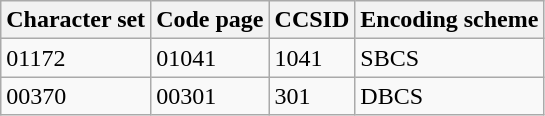<table class="wikitable">
<tr>
<th>Character set</th>
<th>Code page</th>
<th>CCSID</th>
<th>Encoding scheme</th>
</tr>
<tr>
<td>01172</td>
<td>01041</td>
<td>1041</td>
<td>SBCS</td>
</tr>
<tr>
<td>00370</td>
<td>00301</td>
<td>301</td>
<td>DBCS</td>
</tr>
</table>
